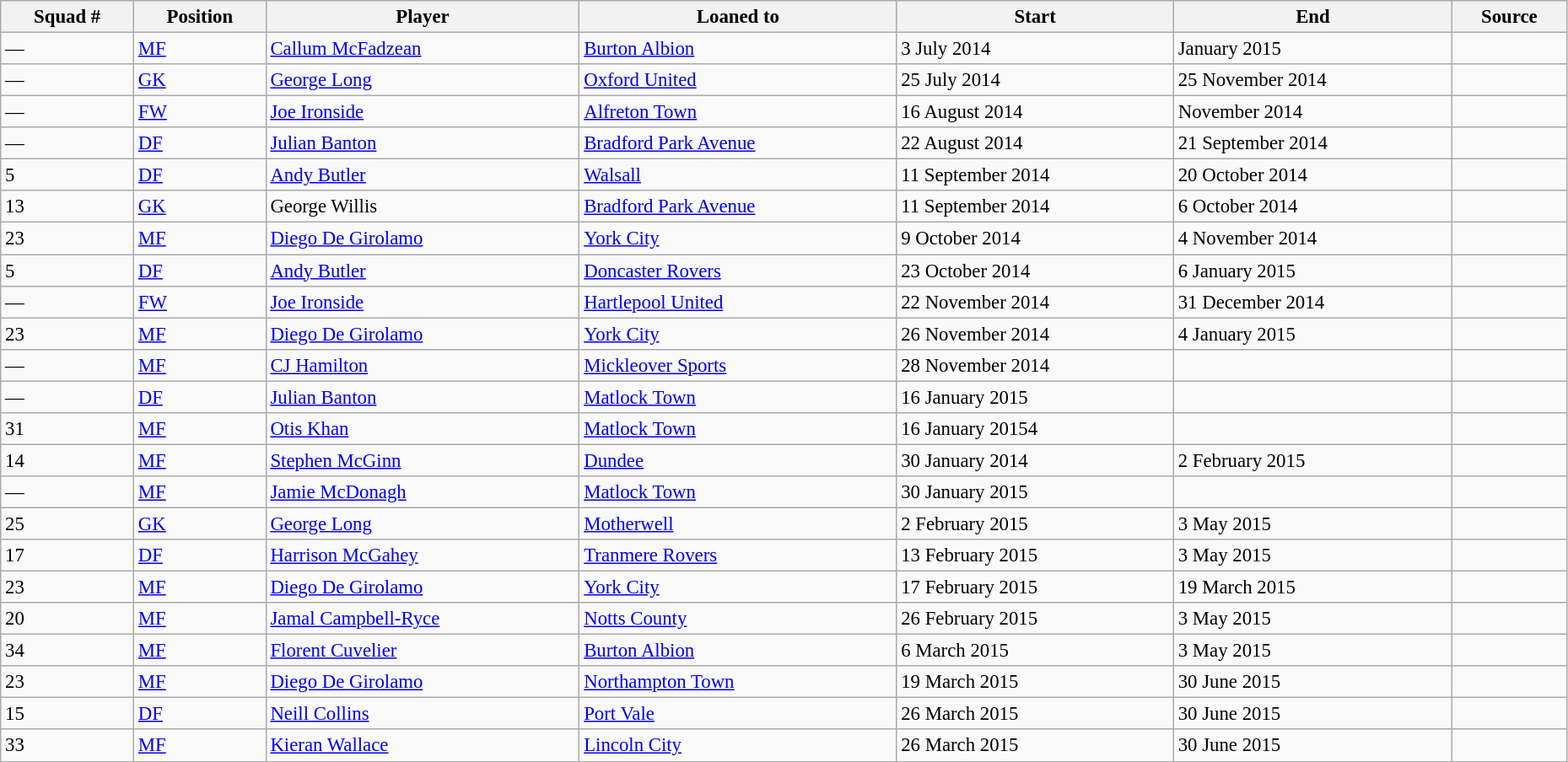<table width=98% class="wikitable sortable" style="text-align:center; font-size:95%; text-align:left">
<tr>
<th>Squad #</th>
<th>Position</th>
<th>Player</th>
<th>Loaned to</th>
<th>Start</th>
<th>End</th>
<th>Source</th>
</tr>
<tr>
<td>—</td>
<td><a href='#'>MF</a></td>
<td> <a href='#'>Callum McFadzean</a></td>
<td> <a href='#'>Burton Albion</a></td>
<td>3 July 2014</td>
<td>January 2015</td>
<td></td>
</tr>
<tr>
<td>—</td>
<td><a href='#'>GK</a></td>
<td> <a href='#'>George Long</a></td>
<td> <a href='#'>Oxford United</a></td>
<td>25 July 2014</td>
<td>25 November 2014</td>
<td></td>
</tr>
<tr>
<td>—</td>
<td><a href='#'>FW</a></td>
<td> <a href='#'>Joe Ironside</a></td>
<td> <a href='#'>Alfreton Town</a></td>
<td>16 August 2014</td>
<td>November 2014</td>
<td></td>
</tr>
<tr>
<td>—</td>
<td><a href='#'>DF</a></td>
<td> <a href='#'>Julian Banton</a></td>
<td> <a href='#'>Bradford Park Avenue</a></td>
<td>22 August 2014</td>
<td>21 September 2014</td>
<td></td>
</tr>
<tr>
<td>5</td>
<td><a href='#'>DF</a></td>
<td> <a href='#'>Andy Butler</a></td>
<td> <a href='#'>Walsall</a></td>
<td>11 September 2014</td>
<td>20 October 2014</td>
<td></td>
</tr>
<tr>
<td>13</td>
<td><a href='#'>GK</a></td>
<td> George Willis</td>
<td> <a href='#'>Bradford Park Avenue</a></td>
<td>11 September 2014</td>
<td>6 October 2014</td>
<td></td>
</tr>
<tr>
<td>23</td>
<td><a href='#'>MF</a></td>
<td> <a href='#'>Diego De Girolamo</a></td>
<td> <a href='#'>York City</a></td>
<td>9 October 2014</td>
<td>4 November 2014</td>
<td></td>
</tr>
<tr>
<td>5</td>
<td><a href='#'>DF</a></td>
<td> <a href='#'>Andy Butler</a></td>
<td> <a href='#'>Doncaster Rovers</a></td>
<td>23 October 2014</td>
<td>6 January 2015</td>
<td></td>
</tr>
<tr>
<td>—</td>
<td><a href='#'>FW</a></td>
<td> <a href='#'>Joe Ironside</a></td>
<td> <a href='#'>Hartlepool United</a></td>
<td>22 November 2014</td>
<td>31 December 2014</td>
<td></td>
</tr>
<tr>
<td>23</td>
<td><a href='#'>MF</a></td>
<td> <a href='#'>Diego De Girolamo</a></td>
<td> <a href='#'>York City</a></td>
<td>26 November 2014</td>
<td>4 January 2015</td>
<td></td>
</tr>
<tr>
<td>—</td>
<td><a href='#'>MF</a></td>
<td> <a href='#'>CJ Hamilton</a></td>
<td> <a href='#'>Mickleover Sports</a></td>
<td>28 November 2014</td>
<td></td>
<td></td>
</tr>
<tr>
<td>—</td>
<td><a href='#'>DF</a></td>
<td> <a href='#'>Julian Banton</a></td>
<td> <a href='#'>Matlock Town</a></td>
<td>16 January 2015</td>
<td></td>
<td></td>
</tr>
<tr>
<td>31</td>
<td><a href='#'>MF</a></td>
<td> <a href='#'>Otis Khan</a></td>
<td> <a href='#'>Matlock Town</a></td>
<td>16 January 20154</td>
<td></td>
<td></td>
</tr>
<tr>
<td>14</td>
<td><a href='#'>MF</a></td>
<td> <a href='#'>Stephen McGinn</a></td>
<td> <a href='#'>Dundee</a></td>
<td>30 January 2014</td>
<td>2 February 2015</td>
<td></td>
</tr>
<tr>
<td>—</td>
<td><a href='#'>MF</a></td>
<td> <a href='#'>Jamie McDonagh</a></td>
<td> <a href='#'>Matlock Town</a></td>
<td>30 January 2015</td>
<td></td>
<td></td>
</tr>
<tr>
<td>25</td>
<td><a href='#'>GK</a></td>
<td> <a href='#'>George Long</a></td>
<td> <a href='#'>Motherwell</a></td>
<td>2 February 2015</td>
<td>3 May 2015</td>
<td></td>
</tr>
<tr>
<td>17</td>
<td><a href='#'>DF</a></td>
<td> <a href='#'>Harrison McGahey</a></td>
<td> <a href='#'>Tranmere Rovers</a></td>
<td>13 February 2015</td>
<td>3 May 2015</td>
<td></td>
</tr>
<tr>
<td>23</td>
<td><a href='#'>MF</a></td>
<td> <a href='#'>Diego De Girolamo</a></td>
<td> <a href='#'>York City</a></td>
<td>17 February 2015</td>
<td>19 March 2015</td>
<td></td>
</tr>
<tr>
<td>20</td>
<td><a href='#'>MF</a></td>
<td> <a href='#'>Jamal Campbell-Ryce</a></td>
<td> <a href='#'>Notts County</a></td>
<td>26 February 2015</td>
<td>3 May 2015</td>
<td></td>
</tr>
<tr>
<td>34</td>
<td><a href='#'>MF</a></td>
<td> <a href='#'>Florent Cuvelier</a></td>
<td> <a href='#'>Burton Albion</a></td>
<td>6 March 2015</td>
<td>3 May 2015</td>
<td></td>
</tr>
<tr>
<td>23</td>
<td><a href='#'>MF</a></td>
<td> <a href='#'>Diego De Girolamo</a></td>
<td> <a href='#'>Northampton Town</a></td>
<td>19 March 2015</td>
<td>30 June 2015</td>
<td></td>
</tr>
<tr>
<td>15</td>
<td><a href='#'>DF</a></td>
<td> <a href='#'>Neill Collins</a></td>
<td> <a href='#'>Port Vale</a></td>
<td>26 March 2015</td>
<td>30 June 2015</td>
<td></td>
</tr>
<tr>
<td>33</td>
<td><a href='#'>MF</a></td>
<td> <a href='#'>Kieran Wallace</a></td>
<td> <a href='#'>Lincoln City</a></td>
<td>26 March 2015</td>
<td>30 June 2015</td>
<td></td>
</tr>
</table>
